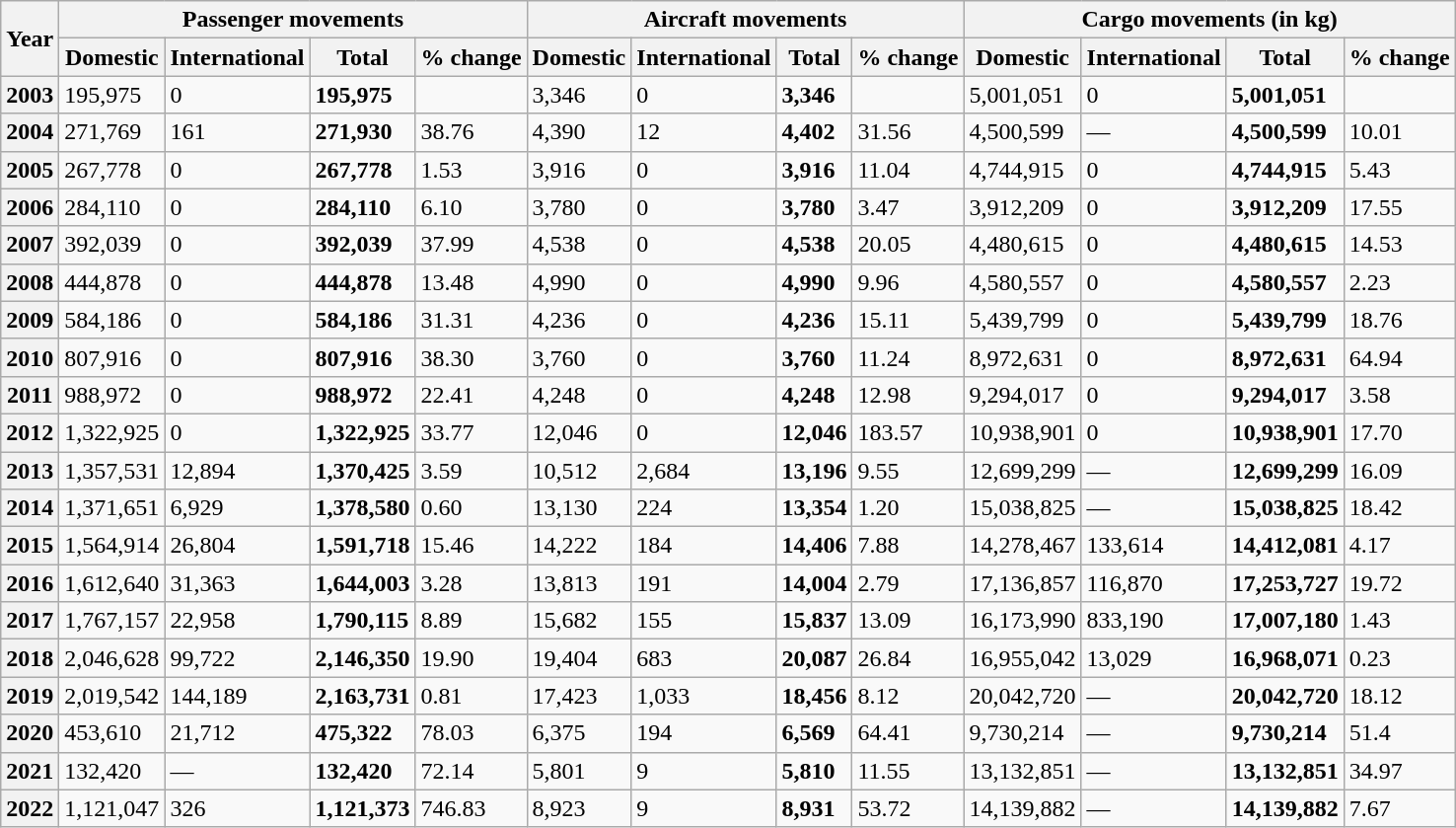<table class="wikitable sortable">
<tr>
<th rowspan="2">Year</th>
<th colspan="4">Passenger movements</th>
<th colspan="4">Aircraft movements</th>
<th colspan="4">Cargo movements (in kg)</th>
</tr>
<tr>
<th>Domestic</th>
<th>International</th>
<th>Total</th>
<th>% change</th>
<th>Domestic</th>
<th>International</th>
<th>Total</th>
<th>% change</th>
<th>Domestic</th>
<th>International</th>
<th>Total</th>
<th>% change</th>
</tr>
<tr>
<th>2003</th>
<td>195,975</td>
<td>0</td>
<td><strong>195,975</strong></td>
<td></td>
<td>3,346</td>
<td>0</td>
<td><strong>3,346</strong></td>
<td></td>
<td>5,001,051</td>
<td>0</td>
<td><strong>5,001,051</strong></td>
<td></td>
</tr>
<tr>
<th>2004</th>
<td>271,769</td>
<td>161</td>
<td><strong>271,930</strong></td>
<td> 38.76</td>
<td>4,390</td>
<td>12</td>
<td><strong>4,402</strong></td>
<td> 31.56</td>
<td>4,500,599</td>
<td>—</td>
<td><strong>4,500,599</strong></td>
<td> 10.01</td>
</tr>
<tr>
<th>2005</th>
<td>267,778</td>
<td>0</td>
<td><strong>267,778</strong></td>
<td> 1.53</td>
<td>3,916</td>
<td>0</td>
<td><strong>3,916</strong></td>
<td> 11.04</td>
<td>4,744,915</td>
<td>0</td>
<td><strong>4,744,915</strong></td>
<td> 5.43</td>
</tr>
<tr>
<th>2006</th>
<td>284,110</td>
<td>0</td>
<td><strong>284,110</strong></td>
<td> 6.10</td>
<td>3,780</td>
<td>0</td>
<td><strong>3,780</strong></td>
<td> 3.47</td>
<td>3,912,209</td>
<td>0</td>
<td><strong>3,912,209</strong></td>
<td> 17.55</td>
</tr>
<tr>
<th>2007</th>
<td>392,039</td>
<td>0</td>
<td><strong>392,039</strong></td>
<td> 37.99</td>
<td>4,538</td>
<td>0</td>
<td><strong>4,538</strong></td>
<td> 20.05</td>
<td>4,480,615</td>
<td>0</td>
<td><strong>4,480,615</strong></td>
<td> 14.53</td>
</tr>
<tr>
<th>2008</th>
<td>444,878</td>
<td>0</td>
<td><strong>444,878</strong></td>
<td> 13.48</td>
<td>4,990</td>
<td>0</td>
<td><strong>4,990</strong></td>
<td> 9.96</td>
<td>4,580,557</td>
<td>0</td>
<td><strong>4,580,557</strong></td>
<td> 2.23</td>
</tr>
<tr>
<th>2009</th>
<td>584,186</td>
<td>0</td>
<td><strong>584,186</strong></td>
<td> 31.31</td>
<td>4,236</td>
<td>0</td>
<td><strong>4,236</strong></td>
<td> 15.11</td>
<td>5,439,799</td>
<td>0</td>
<td><strong>5,439,799</strong></td>
<td> 18.76</td>
</tr>
<tr>
<th>2010</th>
<td>807,916</td>
<td>0</td>
<td><strong>807,916</strong></td>
<td> 38.30</td>
<td>3,760</td>
<td>0</td>
<td><strong>3,760</strong></td>
<td> 11.24</td>
<td>8,972,631</td>
<td>0</td>
<td><strong>8,972,631</strong></td>
<td> 64.94</td>
</tr>
<tr>
<th>2011</th>
<td>988,972</td>
<td>0</td>
<td><strong>988,972</strong></td>
<td> 22.41</td>
<td>4,248</td>
<td>0</td>
<td><strong>4,248</strong></td>
<td> 12.98</td>
<td>9,294,017</td>
<td>0</td>
<td><strong>9,294,017</strong></td>
<td> 3.58</td>
</tr>
<tr>
<th>2012</th>
<td>1,322,925</td>
<td>0</td>
<td><strong>1,322,925</strong></td>
<td> 33.77</td>
<td>12,046</td>
<td>0</td>
<td><strong>12,046</strong></td>
<td> 183.57</td>
<td>10,938,901</td>
<td>0</td>
<td><strong>10,938,901</strong></td>
<td> 17.70</td>
</tr>
<tr>
<th>2013</th>
<td>1,357,531</td>
<td>12,894</td>
<td><strong>1,370,425</strong></td>
<td> 3.59</td>
<td>10,512</td>
<td>2,684</td>
<td><strong>13,196</strong></td>
<td> 9.55</td>
<td>12,699,299</td>
<td>—</td>
<td><strong>12,699,299</strong></td>
<td> 16.09</td>
</tr>
<tr>
<th>2014</th>
<td>1,371,651</td>
<td>6,929</td>
<td><strong>1,378,580</strong></td>
<td> 0.60</td>
<td>13,130</td>
<td>224</td>
<td><strong>13,354</strong></td>
<td> 1.20</td>
<td>15,038,825</td>
<td>—</td>
<td><strong>15,038,825</strong></td>
<td> 18.42</td>
</tr>
<tr>
<th>2015</th>
<td>1,564,914</td>
<td>26,804</td>
<td><strong>1,591,718</strong></td>
<td> 15.46</td>
<td>14,222</td>
<td>184</td>
<td><strong>14,406</strong></td>
<td> 7.88</td>
<td>14,278,467</td>
<td>133,614</td>
<td><strong>14,412,081</strong></td>
<td> 4.17</td>
</tr>
<tr>
<th>2016</th>
<td>1,612,640</td>
<td>31,363</td>
<td><strong>1,644,003</strong></td>
<td> 3.28</td>
<td>13,813</td>
<td>191</td>
<td><strong>14,004</strong></td>
<td> 2.79</td>
<td>17,136,857</td>
<td>116,870</td>
<td><strong>17,253,727</strong></td>
<td> 19.72</td>
</tr>
<tr>
<th>2017</th>
<td>1,767,157</td>
<td>22,958</td>
<td><strong>1,790,115</strong></td>
<td> 8.89</td>
<td>15,682</td>
<td>155</td>
<td><strong>15,837</strong></td>
<td> 13.09</td>
<td>16,173,990</td>
<td>833,190</td>
<td><strong>17,007,180</strong></td>
<td> 1.43</td>
</tr>
<tr>
<th>2018</th>
<td>2,046,628</td>
<td>99,722</td>
<td><strong>2,146,350</strong></td>
<td> 19.90</td>
<td>19,404</td>
<td>683</td>
<td><strong>20,087</strong></td>
<td> 26.84</td>
<td>16,955,042</td>
<td>13,029</td>
<td><strong>16,968,071</strong></td>
<td> 0.23</td>
</tr>
<tr>
<th>2019</th>
<td>2,019,542</td>
<td>144,189</td>
<td><strong>2,163,731</strong></td>
<td> 0.81</td>
<td>17,423</td>
<td>1,033</td>
<td><strong>18,456</strong></td>
<td> 8.12</td>
<td>20,042,720</td>
<td>—</td>
<td><strong>20,042,720</strong></td>
<td> 18.12</td>
</tr>
<tr>
<th>2020</th>
<td>453,610</td>
<td>21,712</td>
<td><strong>475,322</strong></td>
<td> 78.03</td>
<td>6,375</td>
<td>194</td>
<td><strong>6,569</strong></td>
<td> 64.41</td>
<td>9,730,214</td>
<td>—</td>
<td><strong>9,730,214</strong></td>
<td> 51.4</td>
</tr>
<tr>
<th>2021</th>
<td>132,420</td>
<td>—</td>
<td><strong>132,420</strong></td>
<td> 72.14</td>
<td>5,801</td>
<td>9</td>
<td><strong>5,810</strong></td>
<td> 11.55</td>
<td>13,132,851</td>
<td>—</td>
<td><strong>13,132,851</strong></td>
<td> 34.97</td>
</tr>
<tr>
<th>2022</th>
<td>1,121,047</td>
<td>326</td>
<td><strong>1,121,373</strong></td>
<td> 746.83</td>
<td>8,923</td>
<td>9</td>
<td><strong>8,931</strong></td>
<td> 53.72</td>
<td>14,139,882</td>
<td>—</td>
<td><strong>14,139,882</strong></td>
<td> 7.67</td>
</tr>
</table>
